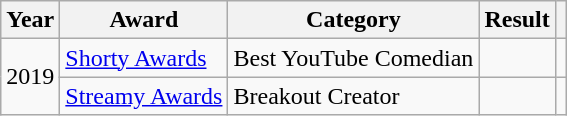<table class="wikitable">
<tr>
<th>Year</th>
<th>Award</th>
<th>Category</th>
<th>Result</th>
<th></th>
</tr>
<tr>
<td rowspan="2">2019</td>
<td><a href='#'>Shorty Awards</a></td>
<td>Best YouTube Comedian</td>
<td></td>
<td style="text-align:center;"></td>
</tr>
<tr>
<td><a href='#'>Streamy Awards</a></td>
<td>Breakout Creator</td>
<td></td>
<td style="text-align:center;"></td>
</tr>
</table>
